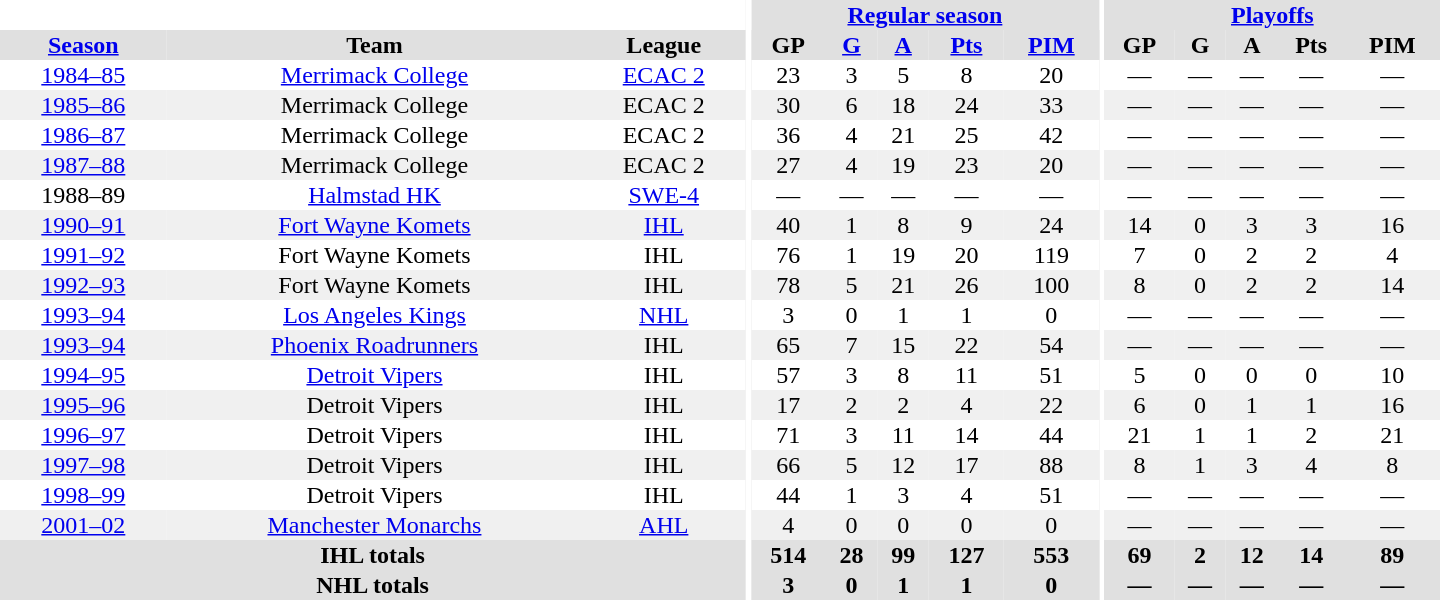<table border="0" cellpadding="1" cellspacing="0" style="text-align:center; width:60em">
<tr bgcolor="#e0e0e0">
<th colspan="3" bgcolor="#ffffff"></th>
<th rowspan="100" bgcolor="#ffffff"></th>
<th colspan="5"><a href='#'>Regular season</a></th>
<th rowspan="100" bgcolor="#ffffff"></th>
<th colspan="5"><a href='#'>Playoffs</a></th>
</tr>
<tr bgcolor="#e0e0e0">
<th><a href='#'>Season</a></th>
<th>Team</th>
<th>League</th>
<th>GP</th>
<th><a href='#'>G</a></th>
<th><a href='#'>A</a></th>
<th><a href='#'>Pts</a></th>
<th><a href='#'>PIM</a></th>
<th>GP</th>
<th>G</th>
<th>A</th>
<th>Pts</th>
<th>PIM</th>
</tr>
<tr>
<td><a href='#'>1984–85</a></td>
<td><a href='#'>Merrimack College</a></td>
<td><a href='#'>ECAC 2</a></td>
<td>23</td>
<td>3</td>
<td>5</td>
<td>8</td>
<td>20</td>
<td>—</td>
<td>—</td>
<td>—</td>
<td>—</td>
<td>—</td>
</tr>
<tr bgcolor="#f0f0f0">
<td><a href='#'>1985–86</a></td>
<td>Merrimack College</td>
<td>ECAC 2</td>
<td>30</td>
<td>6</td>
<td>18</td>
<td>24</td>
<td>33</td>
<td>—</td>
<td>—</td>
<td>—</td>
<td>—</td>
<td>—</td>
</tr>
<tr>
<td><a href='#'>1986–87</a></td>
<td>Merrimack College</td>
<td>ECAC 2</td>
<td>36</td>
<td>4</td>
<td>21</td>
<td>25</td>
<td>42</td>
<td>—</td>
<td>—</td>
<td>—</td>
<td>—</td>
<td>—</td>
</tr>
<tr bgcolor="#f0f0f0">
<td><a href='#'>1987–88</a></td>
<td>Merrimack College</td>
<td>ECAC 2</td>
<td>27</td>
<td>4</td>
<td>19</td>
<td>23</td>
<td>20</td>
<td>—</td>
<td>—</td>
<td>—</td>
<td>—</td>
<td>—</td>
</tr>
<tr>
<td>1988–89</td>
<td><a href='#'>Halmstad HK</a></td>
<td><a href='#'>SWE-4</a></td>
<td>—</td>
<td>—</td>
<td>—</td>
<td>—</td>
<td>—</td>
<td>—</td>
<td>—</td>
<td>—</td>
<td>—</td>
<td>—</td>
</tr>
<tr bgcolor="#f0f0f0">
<td><a href='#'>1990–91</a></td>
<td><a href='#'>Fort Wayne Komets</a></td>
<td><a href='#'>IHL</a></td>
<td>40</td>
<td>1</td>
<td>8</td>
<td>9</td>
<td>24</td>
<td>14</td>
<td>0</td>
<td>3</td>
<td>3</td>
<td>16</td>
</tr>
<tr>
<td><a href='#'>1991–92</a></td>
<td>Fort Wayne Komets</td>
<td>IHL</td>
<td>76</td>
<td>1</td>
<td>19</td>
<td>20</td>
<td>119</td>
<td>7</td>
<td>0</td>
<td>2</td>
<td>2</td>
<td>4</td>
</tr>
<tr bgcolor="#f0f0f0">
<td><a href='#'>1992–93</a></td>
<td>Fort Wayne Komets</td>
<td>IHL</td>
<td>78</td>
<td>5</td>
<td>21</td>
<td>26</td>
<td>100</td>
<td>8</td>
<td>0</td>
<td>2</td>
<td>2</td>
<td>14</td>
</tr>
<tr>
<td><a href='#'>1993–94</a></td>
<td><a href='#'>Los Angeles Kings</a></td>
<td><a href='#'>NHL</a></td>
<td>3</td>
<td>0</td>
<td>1</td>
<td>1</td>
<td>0</td>
<td>—</td>
<td>—</td>
<td>—</td>
<td>—</td>
<td>—</td>
</tr>
<tr bgcolor="#f0f0f0">
<td><a href='#'>1993–94</a></td>
<td><a href='#'>Phoenix Roadrunners</a></td>
<td>IHL</td>
<td>65</td>
<td>7</td>
<td>15</td>
<td>22</td>
<td>54</td>
<td>—</td>
<td>—</td>
<td>—</td>
<td>—</td>
<td>—</td>
</tr>
<tr>
<td><a href='#'>1994–95</a></td>
<td><a href='#'>Detroit Vipers</a></td>
<td>IHL</td>
<td>57</td>
<td>3</td>
<td>8</td>
<td>11</td>
<td>51</td>
<td>5</td>
<td>0</td>
<td>0</td>
<td>0</td>
<td>10</td>
</tr>
<tr bgcolor="#f0f0f0">
<td><a href='#'>1995–96</a></td>
<td>Detroit Vipers</td>
<td>IHL</td>
<td>17</td>
<td>2</td>
<td>2</td>
<td>4</td>
<td>22</td>
<td>6</td>
<td>0</td>
<td>1</td>
<td>1</td>
<td>16</td>
</tr>
<tr>
<td><a href='#'>1996–97</a></td>
<td>Detroit Vipers</td>
<td>IHL</td>
<td>71</td>
<td>3</td>
<td>11</td>
<td>14</td>
<td>44</td>
<td>21</td>
<td>1</td>
<td>1</td>
<td>2</td>
<td>21</td>
</tr>
<tr bgcolor="#f0f0f0">
<td><a href='#'>1997–98</a></td>
<td>Detroit Vipers</td>
<td>IHL</td>
<td>66</td>
<td>5</td>
<td>12</td>
<td>17</td>
<td>88</td>
<td>8</td>
<td>1</td>
<td>3</td>
<td>4</td>
<td>8</td>
</tr>
<tr>
<td><a href='#'>1998–99</a></td>
<td>Detroit Vipers</td>
<td>IHL</td>
<td>44</td>
<td>1</td>
<td>3</td>
<td>4</td>
<td>51</td>
<td>—</td>
<td>—</td>
<td>—</td>
<td>—</td>
<td>—</td>
</tr>
<tr bgcolor="#f0f0f0">
<td><a href='#'>2001–02</a></td>
<td><a href='#'>Manchester Monarchs</a></td>
<td><a href='#'>AHL</a></td>
<td>4</td>
<td>0</td>
<td>0</td>
<td>0</td>
<td>0</td>
<td>—</td>
<td>—</td>
<td>—</td>
<td>—</td>
<td>—</td>
</tr>
<tr bgcolor="#e0e0e0">
<th colspan="3">IHL totals</th>
<th>514</th>
<th>28</th>
<th>99</th>
<th>127</th>
<th>553</th>
<th>69</th>
<th>2</th>
<th>12</th>
<th>14</th>
<th>89</th>
</tr>
<tr bgcolor="#e0e0e0">
<th colspan="3">NHL totals</th>
<th>3</th>
<th>0</th>
<th>1</th>
<th>1</th>
<th>0</th>
<th>—</th>
<th>—</th>
<th>—</th>
<th>—</th>
<th>—</th>
</tr>
</table>
